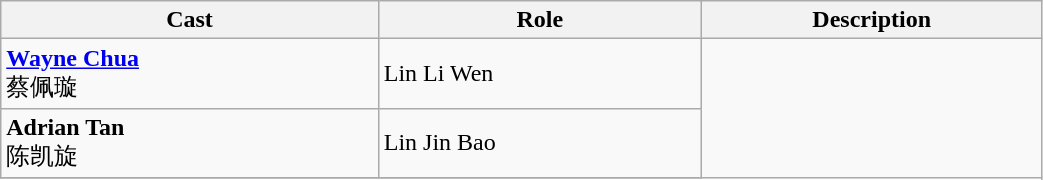<table class="wikitable" width="55%">
<tr>
<th>Cast</th>
<th>Role</th>
<th>Description</th>
</tr>
<tr>
<td><strong><a href='#'>Wayne Chua</a></strong><br>蔡佩璇</td>
<td>Lin Li Wen</td>
</tr>
<tr>
<td><strong>Adrian Tan</strong><br>陈凯旋</td>
<td>Lin Jin Bao</td>
</tr>
<tr>
</tr>
</table>
